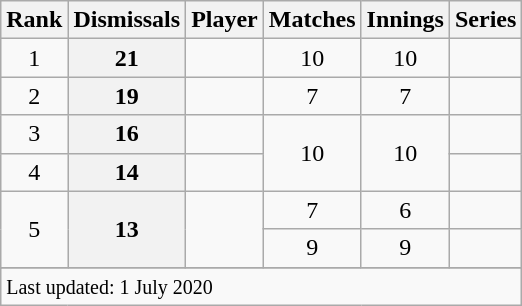<table class="wikitable plainrowheaders sortable">
<tr>
<th scope=col>Rank</th>
<th scope=col>Dismissals</th>
<th scope=col>Player</th>
<th scope=col>Matches</th>
<th scope=col>Innings</th>
<th scope=col>Series</th>
</tr>
<tr>
<td align=center>1</td>
<th scope=row style="text-align:center;">21</th>
<td></td>
<td align=center>10</td>
<td align=center>10</td>
<td></td>
</tr>
<tr>
<td align=center>2</td>
<th scope=row style=text-align:center;>19</th>
<td></td>
<td align=center>7</td>
<td align=center>7</td>
<td></td>
</tr>
<tr>
<td align=center>3</td>
<th scope=row style=text-align:center;>16</th>
<td></td>
<td align=center rowspan=2>10</td>
<td align=center rowspan=2>10</td>
<td></td>
</tr>
<tr>
<td align=center>4</td>
<th scope=row style=text-align:center;>14</th>
<td></td>
<td></td>
</tr>
<tr>
<td align=center rowspan=2>5</td>
<th scope=row style=text-align:center; rowspan=2>13</th>
<td rowspan=2></td>
<td align=center>7</td>
<td align=center>6</td>
<td></td>
</tr>
<tr>
<td align=center>9</td>
<td align=center>9</td>
<td></td>
</tr>
<tr>
</tr>
<tr class=sortbottom>
<td colspan=6><small>Last updated: 1 July 2020</small></td>
</tr>
</table>
